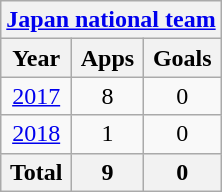<table class="wikitable" style="text-align:center">
<tr>
<th colspan=3><a href='#'>Japan national team</a></th>
</tr>
<tr>
<th>Year</th>
<th>Apps</th>
<th>Goals</th>
</tr>
<tr>
<td><a href='#'>2017</a></td>
<td>8</td>
<td>0</td>
</tr>
<tr>
<td><a href='#'>2018</a></td>
<td>1</td>
<td>0</td>
</tr>
<tr>
<th>Total</th>
<th>9</th>
<th>0</th>
</tr>
</table>
